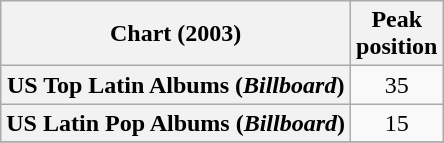<table class="wikitable sortable plainrowheaders">
<tr>
<th style="text-align:center;">Chart (2003)</th>
<th style="text-align:center;">Peak<br>position</th>
</tr>
<tr>
<th scope="row" align="left">US Top Latin Albums (<em>Billboard</em>)</th>
<td style="text-align:center;">35</td>
</tr>
<tr>
<th scope="row" align="left">US Latin Pop Albums (<em>Billboard</em>)</th>
<td style="text-align:center;">15</td>
</tr>
<tr>
</tr>
</table>
